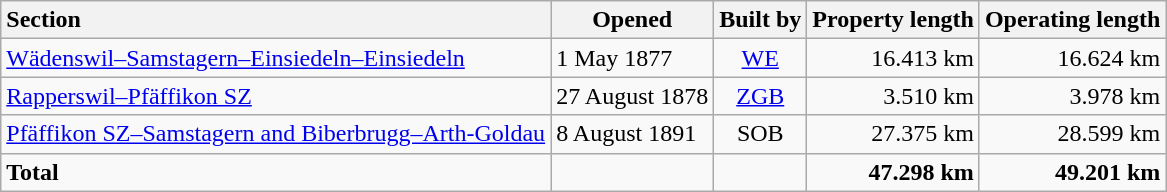<table class="wikitable">
<tr>
<th style="text-align:left">Section</th>
<th>Opened</th>
<th>Built by</th>
<th>Property length</th>
<th>Operating length</th>
</tr>
<tr>
<td><a href='#'>Wädenswil–Samstagern–Einsiedeln–Einsiedeln</a></td>
<td>1 May 1877</td>
<td style="text-align:center"><a href='#'>WE</a></td>
<td style="text-align:right">16.413 km</td>
<td style="text-align:right">16.624 km</td>
</tr>
<tr>
<td><a href='#'>Rapperswil–Pfäffikon SZ</a></td>
<td>27 August 1878</td>
<td style="text-align:center"><a href='#'>ZGB</a></td>
<td style="text-align:right">3.510 km</td>
<td style="text-align:right">3.978 km</td>
</tr>
<tr>
<td><a href='#'>Pfäffikon SZ–Samstagern and Biberbrugg–Arth-Goldau</a></td>
<td>8 August 1891</td>
<td style="text-align:center">SOB</td>
<td style="text-align:right">27.375 km</td>
<td style="text-align:right">28.599 km</td>
</tr>
<tr>
<td><strong>Total</strong></td>
<td></td>
<td></td>
<td style="text-align:right"><strong>47.298 km</strong></td>
<td style="text-align:right"><strong>49.201 km</strong></td>
</tr>
</table>
